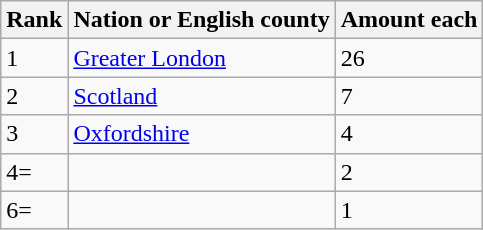<table class="wikitable float:right width:248px col1center col3center">
<tr>
<th>Rank</th>
<th>Nation or English county</th>
<th>Amount each</th>
</tr>
<tr>
<td>1</td>
<td><a href='#'>Greater London</a></td>
<td>26</td>
</tr>
<tr>
<td>2</td>
<td><a href='#'>Scotland</a></td>
<td>7</td>
</tr>
<tr>
<td>3</td>
<td><a href='#'>Oxfordshire</a></td>
<td>4</td>
</tr>
<tr>
<td>4=</td>
<td></td>
<td>2</td>
</tr>
<tr>
<td>6=</td>
<td></td>
<td>1</td>
</tr>
</table>
